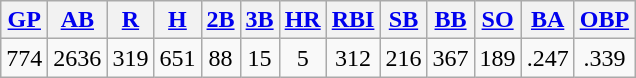<table class="wikitable">
<tr>
<th><a href='#'>GP</a></th>
<th><a href='#'>AB</a></th>
<th><a href='#'>R</a></th>
<th><a href='#'>H</a></th>
<th><a href='#'>2B</a></th>
<th><a href='#'>3B</a></th>
<th><a href='#'>HR</a></th>
<th><a href='#'>RBI</a></th>
<th><a href='#'>SB</a></th>
<th><a href='#'>BB</a></th>
<th><a href='#'>SO</a></th>
<th><a href='#'>BA</a></th>
<th><a href='#'>OBP</a></th>
</tr>
<tr align=center>
<td>774</td>
<td>2636</td>
<td>319</td>
<td>651</td>
<td>88</td>
<td>15</td>
<td>5</td>
<td>312</td>
<td>216</td>
<td>367</td>
<td>189</td>
<td>.247</td>
<td>.339</td>
</tr>
</table>
